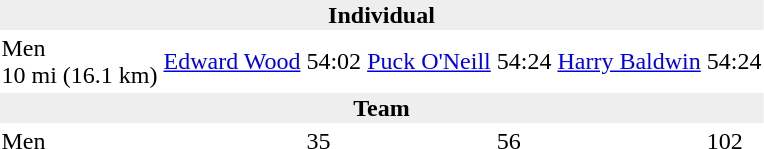<table>
<tr>
<td colspan=7 bgcolor=#eeeeee style=text-align:center;><strong>Individual</strong></td>
</tr>
<tr>
<td>Men<br>10 mi (16.1 km)</td>
<td><a href='#'>Edward Wood</a><br></td>
<td>54:02</td>
<td><a href='#'>Puck O'Neill</a><br></td>
<td>54:24</td>
<td><a href='#'>Harry Baldwin</a><br></td>
<td>54:24</td>
</tr>
<tr>
<td colspan=7 bgcolor=#eeeeee style=text-align:center;><strong>Team</strong></td>
</tr>
<tr>
<td>Men</td>
<td></td>
<td>35</td>
<td></td>
<td>56</td>
<td></td>
<td>102</td>
</tr>
</table>
